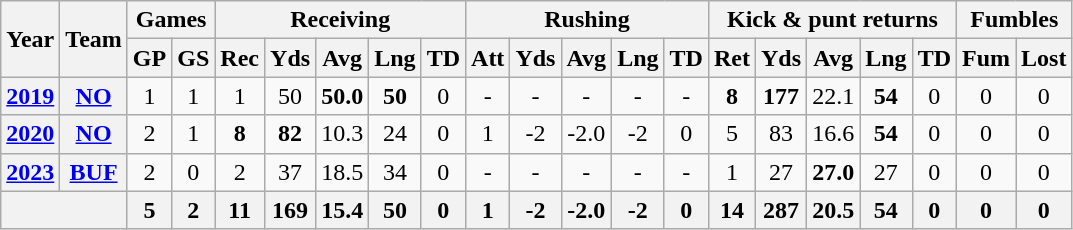<table class="wikitable" style="text-align: center;">
<tr>
<th rowspan="2">Year</th>
<th rowspan="2">Team</th>
<th colspan="2">Games</th>
<th colspan="5">Receiving</th>
<th colspan="5">Rushing</th>
<th colspan="5">Kick & punt returns</th>
<th colspan="2">Fumbles</th>
</tr>
<tr>
<th>GP</th>
<th>GS</th>
<th>Rec</th>
<th>Yds</th>
<th>Avg</th>
<th>Lng</th>
<th>TD</th>
<th>Att</th>
<th>Yds</th>
<th>Avg</th>
<th>Lng</th>
<th>TD</th>
<th>Ret</th>
<th>Yds</th>
<th>Avg</th>
<th>Lng</th>
<th>TD</th>
<th>Fum</th>
<th>Lost</th>
</tr>
<tr>
<th><a href='#'>2019</a></th>
<th><a href='#'>NO</a></th>
<td>1</td>
<td>1</td>
<td>1</td>
<td>50</td>
<td><strong>50.0</strong></td>
<td><strong>50</strong></td>
<td>0</td>
<td>-</td>
<td>-</td>
<td>-</td>
<td>-</td>
<td>-</td>
<td><strong>8</strong></td>
<td><strong>177</strong></td>
<td>22.1</td>
<td><strong>54</strong></td>
<td>0</td>
<td>0</td>
<td>0</td>
</tr>
<tr>
<th><a href='#'>2020</a></th>
<th><a href='#'>NO</a></th>
<td>2</td>
<td>1</td>
<td><strong>8</strong></td>
<td><strong>82</strong></td>
<td>10.3</td>
<td>24</td>
<td>0</td>
<td>1</td>
<td>-2</td>
<td>-2.0</td>
<td>-2</td>
<td>0</td>
<td>5</td>
<td>83</td>
<td>16.6</td>
<td><strong>54</strong></td>
<td>0</td>
<td>0</td>
<td>0</td>
</tr>
<tr>
<th><a href='#'>2023</a></th>
<th><a href='#'>BUF</a></th>
<td>2</td>
<td>0</td>
<td>2</td>
<td>37</td>
<td>18.5</td>
<td>34</td>
<td>0</td>
<td>-</td>
<td>-</td>
<td>-</td>
<td>-</td>
<td>-</td>
<td>1</td>
<td>27</td>
<td><strong>27.0</strong></td>
<td>27</td>
<td>0</td>
<td>0</td>
<td>0</td>
</tr>
<tr>
<th colspan="2"></th>
<th>5</th>
<th>2</th>
<th>11</th>
<th>169</th>
<th>15.4</th>
<th>50</th>
<th>0</th>
<th>1</th>
<th>-2</th>
<th>-2.0</th>
<th>-2</th>
<th>0</th>
<th>14</th>
<th>287</th>
<th>20.5</th>
<th>54</th>
<th>0</th>
<th>0</th>
<th>0</th>
</tr>
</table>
